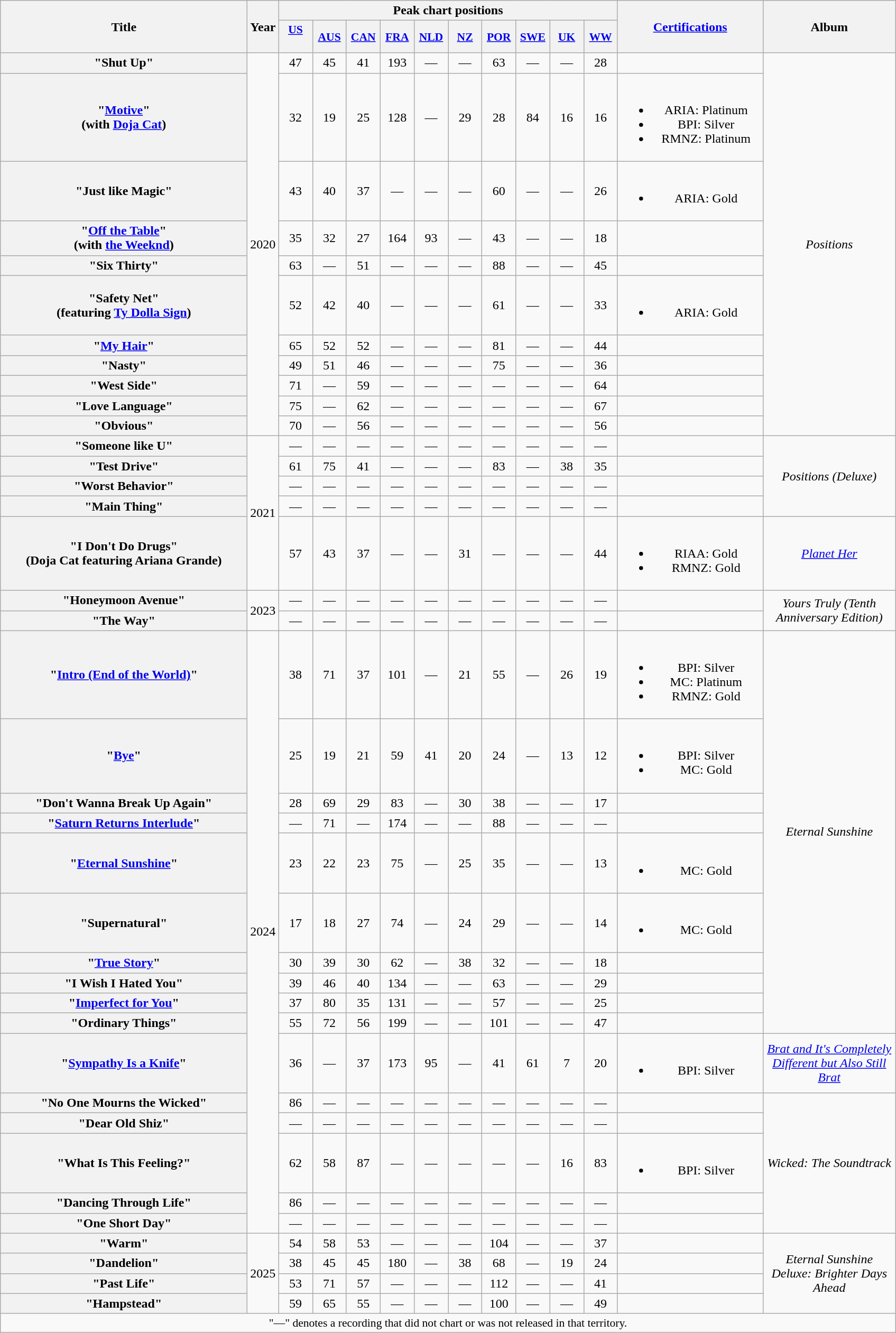<table class="wikitable plainrowheaders" style="text-align:center;">
<tr>
<th scope="col" rowspan="2" style="width:19em;">Title</th>
<th scope="col" rowspan="2">Year</th>
<th scope="col" colspan="10">Peak chart positions</th>
<th scope="col" rowspan="2" style="width:11em;"><a href='#'>Certifications</a></th>
<th scope="col" rowspan="2" style="width:10em;">Album</th>
</tr>
<tr>
<th scope="col" style="width:2.5em;font-size:90%;"><a href='#'>US</a><br><br></th>
<th scope="col" style="width:2.5em;font-size:90%;"><a href='#'>AUS</a><br></th>
<th scope="col" style="width:2.5em;font-size:90%;"><a href='#'>CAN</a><br></th>
<th scope="col" style="width:2.5em;font-size:90%;"><a href='#'>FRA</a><br></th>
<th scope="col" style="width:2.5em;font-size:90%;"><a href='#'>NLD</a><br></th>
<th scope="col" style="width:2.5em;font-size:90%;"><a href='#'>NZ</a><br></th>
<th scope="col" style="width:2.5em;font-size:90%;"><a href='#'>POR</a><br></th>
<th scope="col" style="width:2.5em;font-size:90%;"><a href='#'>SWE</a><br></th>
<th scope="col" style="width:2.5em;font-size:90%;"><a href='#'>UK</a><br></th>
<th scope="col" style="width:2.5em;font-size:90%;"><a href='#'>WW</a><br></th>
</tr>
<tr>
<th scope="row">"Shut Up"</th>
<td rowspan="11">2020</td>
<td>47</td>
<td>45</td>
<td>41</td>
<td>193</td>
<td>—</td>
<td>—</td>
<td>63</td>
<td>—</td>
<td>—</td>
<td>28</td>
<td></td>
<td rowspan="11"><em>Positions</em></td>
</tr>
<tr>
<th scope="row">"<a href='#'>Motive</a>"<br><span>(with <a href='#'>Doja Cat</a>)</span></th>
<td>32</td>
<td>19</td>
<td>25</td>
<td>128</td>
<td>—</td>
<td>29</td>
<td>28</td>
<td>84</td>
<td>16</td>
<td>16</td>
<td><br><ul><li>ARIA: Platinum</li><li>BPI: Silver</li><li>RMNZ: Platinum</li></ul></td>
</tr>
<tr>
<th scope="row">"Just like Magic"</th>
<td>43</td>
<td>40</td>
<td>37</td>
<td>—</td>
<td>—</td>
<td>—</td>
<td>60</td>
<td>—</td>
<td>—</td>
<td>26</td>
<td><br><ul><li>ARIA: Gold</li></ul></td>
</tr>
<tr>
<th scope="row">"<a href='#'>Off the Table</a>"<br><span>(with <a href='#'>the Weeknd</a>)</span></th>
<td>35</td>
<td>32</td>
<td>27</td>
<td>164</td>
<td>93</td>
<td>—</td>
<td>43</td>
<td>—</td>
<td>—</td>
<td>18</td>
<td></td>
</tr>
<tr>
<th scope="row">"Six Thirty"</th>
<td>63</td>
<td>—</td>
<td>51</td>
<td>—</td>
<td>—</td>
<td>—</td>
<td>88</td>
<td>—</td>
<td>—</td>
<td>45</td>
<td></td>
</tr>
<tr>
<th scope="row">"Safety Net"<br><span>(featuring <a href='#'>Ty Dolla Sign</a>)</span></th>
<td>52</td>
<td>42</td>
<td>40</td>
<td>—</td>
<td>—</td>
<td>—</td>
<td>61</td>
<td>—</td>
<td>—</td>
<td>33</td>
<td><br><ul><li>ARIA: Gold</li></ul></td>
</tr>
<tr>
<th scope="row">"<a href='#'>My Hair</a>"</th>
<td>65</td>
<td>52</td>
<td>52</td>
<td>—</td>
<td>—</td>
<td>—</td>
<td>81</td>
<td>—</td>
<td>—</td>
<td>44</td>
<td></td>
</tr>
<tr>
<th scope="row">"Nasty"</th>
<td>49</td>
<td>51</td>
<td>46</td>
<td>—</td>
<td>—</td>
<td>—</td>
<td>75</td>
<td>—</td>
<td>—</td>
<td>36</td>
<td></td>
</tr>
<tr>
<th scope="row">"West Side"</th>
<td>71</td>
<td>—</td>
<td>59</td>
<td>—</td>
<td>—</td>
<td>—</td>
<td>—</td>
<td>—</td>
<td>—</td>
<td>64</td>
<td></td>
</tr>
<tr>
<th scope="row">"Love Language"</th>
<td>75</td>
<td>—</td>
<td>62</td>
<td>—</td>
<td>—</td>
<td>—</td>
<td>—</td>
<td>—</td>
<td>—</td>
<td>67</td>
<td></td>
</tr>
<tr>
<th scope="row">"Obvious"</th>
<td>70</td>
<td>—</td>
<td>56</td>
<td>—</td>
<td>—</td>
<td>—</td>
<td>—</td>
<td>—</td>
<td>—</td>
<td>56</td>
<td></td>
</tr>
<tr>
<th scope="row">"Someone like U"</th>
<td rowspan="5">2021</td>
<td>—</td>
<td>—</td>
<td>—</td>
<td>—</td>
<td>—</td>
<td>—</td>
<td>—</td>
<td>—</td>
<td>—</td>
<td>—</td>
<td></td>
<td rowspan="4"><em>Positions (Deluxe)</em></td>
</tr>
<tr>
<th scope="row">"Test Drive"</th>
<td>61</td>
<td>75</td>
<td>41</td>
<td>—</td>
<td>—</td>
<td>—</td>
<td>83</td>
<td>—</td>
<td>38</td>
<td>35</td>
<td></td>
</tr>
<tr>
<th scope="row">"Worst Behavior"</th>
<td>—</td>
<td>—</td>
<td>—</td>
<td>—</td>
<td>—</td>
<td>—</td>
<td>—</td>
<td>—</td>
<td>—</td>
<td>—</td>
<td></td>
</tr>
<tr>
<th scope="row">"Main Thing"</th>
<td>—</td>
<td>—</td>
<td>—</td>
<td>—</td>
<td>—</td>
<td>—</td>
<td>—</td>
<td>—</td>
<td>—</td>
<td>—</td>
<td></td>
</tr>
<tr>
<th scope="row">"I Don't Do Drugs"<br><span>(Doja Cat featuring Ariana Grande)</span></th>
<td>57</td>
<td>43</td>
<td>37</td>
<td>—</td>
<td>—</td>
<td>31</td>
<td>—</td>
<td>—</td>
<td>—</td>
<td>44</td>
<td><br><ul><li>RIAA: Gold</li><li>RMNZ: Gold</li></ul></td>
<td><em><a href='#'>Planet Her</a></em></td>
</tr>
<tr>
<th scope="row">"Honeymoon Avenue"<br></th>
<td rowspan="2">2023</td>
<td>—</td>
<td>—</td>
<td>—</td>
<td>—</td>
<td>—</td>
<td>—</td>
<td>—</td>
<td>—</td>
<td>—</td>
<td>—</td>
<td></td>
<td rowspan="2"><em>Yours Truly (Tenth Anniversary Edition)</em></td>
</tr>
<tr>
<th scope="row">"The Way"<br></th>
<td>—</td>
<td>—</td>
<td>—</td>
<td>—</td>
<td>—</td>
<td>—</td>
<td>—</td>
<td>—</td>
<td>—</td>
<td>—</td>
<td></td>
</tr>
<tr>
<th scope="row">"<a href='#'>Intro (End of the World)</a>"</th>
<td rowspan="16">2024</td>
<td>38</td>
<td>71</td>
<td>37</td>
<td>101</td>
<td>—</td>
<td>21</td>
<td>55</td>
<td>—</td>
<td>26</td>
<td>19</td>
<td><br><ul><li>BPI: Silver</li><li>MC: Platinum</li><li>RMNZ: Gold</li></ul></td>
<td rowspan="10"><em>Eternal Sunshine</em></td>
</tr>
<tr>
<th scope="row">"<a href='#'>Bye</a>"</th>
<td>25</td>
<td>19</td>
<td>21</td>
<td>59</td>
<td>41</td>
<td>20</td>
<td>24</td>
<td>—</td>
<td>13</td>
<td>12</td>
<td><br><ul><li>BPI: Silver</li><li>MC: Gold</li></ul></td>
</tr>
<tr>
<th scope="row">"Don't Wanna Break Up Again"</th>
<td>28</td>
<td>69</td>
<td>29</td>
<td>83</td>
<td>—</td>
<td>30</td>
<td>38</td>
<td>—</td>
<td>—</td>
<td>17</td>
<td></td>
</tr>
<tr>
<th scope="row">"<a href='#'>Saturn Returns Interlude</a>"</th>
<td>—</td>
<td>71</td>
<td>—</td>
<td>174</td>
<td>—</td>
<td>—</td>
<td>88</td>
<td>—</td>
<td>—</td>
<td>—</td>
<td></td>
</tr>
<tr>
<th scope="row">"<a href='#'>Eternal Sunshine</a>"</th>
<td>23</td>
<td>22</td>
<td>23</td>
<td>75</td>
<td>—</td>
<td>25</td>
<td>35</td>
<td>—</td>
<td>—</td>
<td>13</td>
<td><br><ul><li>MC: Gold</li></ul></td>
</tr>
<tr>
<th scope="row">"Supernatural"</th>
<td>17</td>
<td>18</td>
<td>27</td>
<td>74</td>
<td>—</td>
<td>24</td>
<td>29</td>
<td>—</td>
<td>—</td>
<td>14</td>
<td><br><ul><li>MC: Gold</li></ul></td>
</tr>
<tr>
<th scope="row">"<a href='#'>True Story</a>"</th>
<td>30</td>
<td>39</td>
<td>30</td>
<td>62</td>
<td>—</td>
<td>38</td>
<td>32</td>
<td>—</td>
<td>—</td>
<td>18</td>
<td></td>
</tr>
<tr>
<th scope="row">"I Wish I Hated You"</th>
<td>39</td>
<td>46</td>
<td>40</td>
<td>134</td>
<td>—</td>
<td>—</td>
<td>63</td>
<td>—</td>
<td>—</td>
<td>29</td>
<td></td>
</tr>
<tr>
<th scope="row">"<a href='#'>Imperfect for You</a>"</th>
<td>37</td>
<td>80</td>
<td>35</td>
<td>131</td>
<td>—</td>
<td>—</td>
<td>57</td>
<td>—</td>
<td>—</td>
<td>25</td>
<td></td>
</tr>
<tr>
<th scope="row">"Ordinary Things"<br></th>
<td>55</td>
<td>72</td>
<td>56</td>
<td>199</td>
<td>—</td>
<td>—</td>
<td>101</td>
<td>—</td>
<td>—</td>
<td>47</td>
<td></td>
</tr>
<tr>
<th scope="row">"<a href='#'>Sympathy Is a Knife</a>"<br></th>
<td>36</td>
<td>—</td>
<td>37</td>
<td>173</td>
<td>95</td>
<td>—</td>
<td>41</td>
<td>61</td>
<td>7</td>
<td>20</td>
<td><br><ul><li>BPI: Silver</li></ul></td>
<td><em><a href='#'>Brat and It's Completely Different but Also Still Brat</a></em></td>
</tr>
<tr>
<th scope="row">"No One Mourns the Wicked"<br></th>
<td>86</td>
<td>—</td>
<td>—</td>
<td>—</td>
<td>—</td>
<td>—</td>
<td>—</td>
<td>—</td>
<td>—</td>
<td>—</td>
<td></td>
<td rowspan="5"><em>Wicked: The Soundtrack</em></td>
</tr>
<tr>
<th scope="row">"Dear Old Shiz"<br></th>
<td>—</td>
<td>—</td>
<td>—</td>
<td>—</td>
<td>—</td>
<td>—</td>
<td>—</td>
<td>—</td>
<td>—</td>
<td>—</td>
<td></td>
</tr>
<tr>
<th scope="row">"What Is This Feeling?"<br></th>
<td>62</td>
<td>58</td>
<td>87</td>
<td>—</td>
<td>—</td>
<td>—</td>
<td>—</td>
<td>—</td>
<td>16</td>
<td>83</td>
<td><br><ul><li>BPI: Silver</li></ul></td>
</tr>
<tr>
<th scope="row">"Dancing Through Life"<br></th>
<td>86</td>
<td>—</td>
<td>—</td>
<td>—</td>
<td>—</td>
<td>—</td>
<td>—</td>
<td>—</td>
<td>—</td>
<td>—</td>
<td></td>
</tr>
<tr>
<th scope="row">"One Short Day"<br></th>
<td>—</td>
<td>—</td>
<td>—</td>
<td>—</td>
<td>—</td>
<td>—</td>
<td>—</td>
<td>—</td>
<td>—</td>
<td>—</td>
<td></td>
</tr>
<tr>
<th scope="row">"Warm"</th>
<td rowspan="4">2025</td>
<td>54</td>
<td>58</td>
<td>53</td>
<td>—</td>
<td>—</td>
<td>—</td>
<td>104</td>
<td>—</td>
<td>—</td>
<td>37</td>
<td></td>
<td rowspan="4"><em>Eternal Sunshine Deluxe: Brighter Days Ahead</em></td>
</tr>
<tr>
<th scope="row">"Dandelion"</th>
<td>38</td>
<td>45<br></td>
<td>45</td>
<td>180<br></td>
<td>—</td>
<td>38<br></td>
<td>68</td>
<td>—</td>
<td>19</td>
<td>24</td>
<td></td>
</tr>
<tr>
<th scope="row">"Past Life"</th>
<td>53</td>
<td>71</td>
<td>57</td>
<td>—</td>
<td>—</td>
<td>—</td>
<td>112</td>
<td>—</td>
<td>—</td>
<td>41</td>
<td></td>
</tr>
<tr>
<th scope="row">"Hampstead"</th>
<td>59</td>
<td>65</td>
<td>55</td>
<td>—</td>
<td>—</td>
<td>—</td>
<td>100</td>
<td>—</td>
<td>—</td>
<td>49</td>
<td></td>
</tr>
<tr>
<td colspan="14" style="font-size:90%">"—" denotes a recording that did not chart or was not released in that territory.</td>
</tr>
</table>
